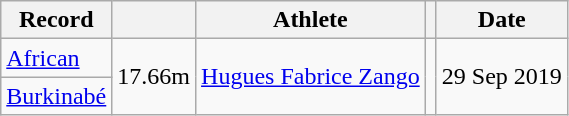<table class="wikitable">
<tr>
<th>Record</th>
<th></th>
<th>Athlete</th>
<th></th>
<th>Date</th>
</tr>
<tr>
<td><a href='#'>African</a></td>
<td rowspan=2>17.66m</td>
<td rowspan=2><a href='#'>Hugues Fabrice Zango</a></td>
<td rowspan=2></td>
<td rowspan=2 align=right>29 Sep 2019</td>
</tr>
<tr>
<td><a href='#'>Burkinabé</a></td>
</tr>
</table>
